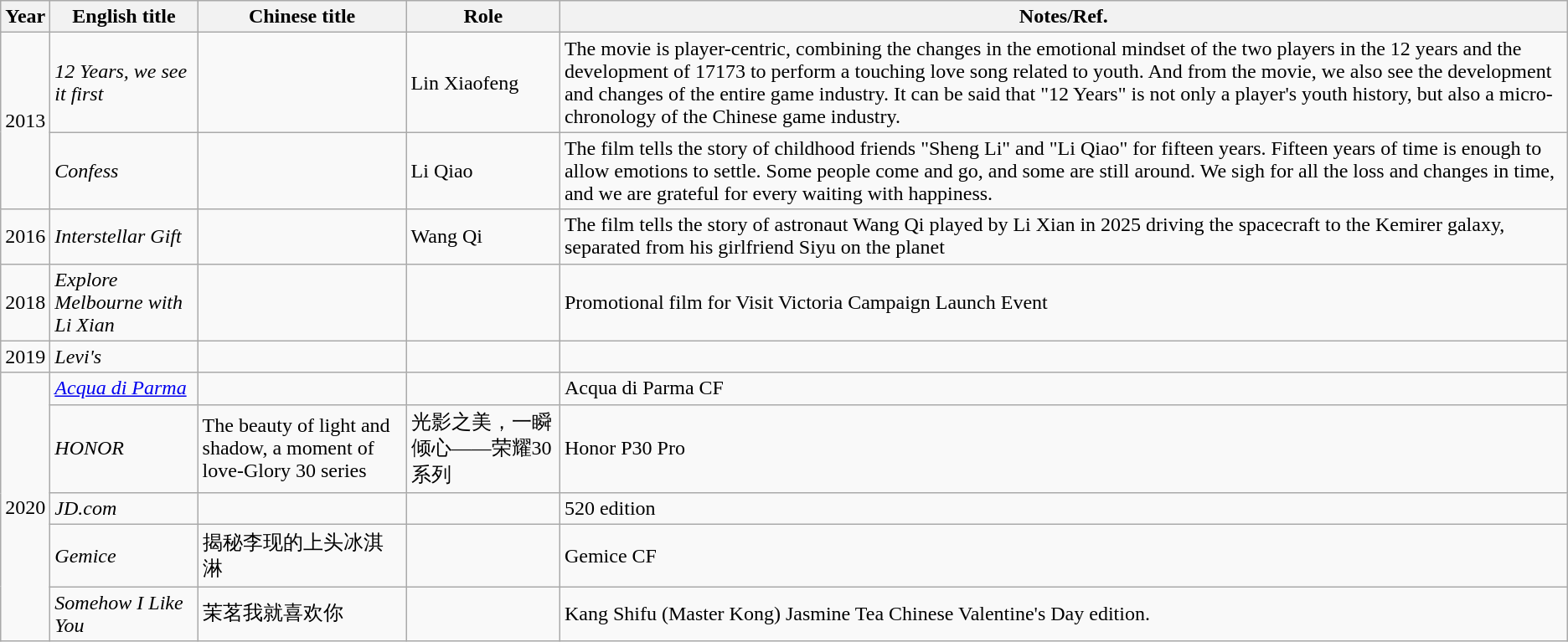<table class="wikitable">
<tr>
<th width=10>Year</th>
<th>English title</th>
<th>Chinese title</th>
<th>Role</th>
<th>Notes/Ref.</th>
</tr>
<tr>
<td rowspan=2>2013</td>
<td><em>12 Years, we see it first</em></td>
<td></td>
<td>Lin Xiaofeng</td>
<td>The movie is player-centric, combining the changes in the emotional mindset of the two players in the 12 years and the development of 17173 to perform a touching love song related to youth. And from the movie, we also see the development and changes of the entire game industry. It can be said that "12 Years" is not only a player's youth history, but also a micro-chronology of the Chinese game industry.</td>
</tr>
<tr>
<td><em>Confess</em></td>
<td></td>
<td>Li Qiao</td>
<td>The film tells the story of childhood friends "Sheng Li" and "Li Qiao" for fifteen years. Fifteen years of time is enough to allow emotions to settle. Some people come and go, and some are still around. We sigh for all the loss and changes in time, and we are grateful for every waiting with happiness.</td>
</tr>
<tr>
<td>2016</td>
<td><em>Interstellar Gift</em></td>
<td></td>
<td>Wang Qi</td>
<td>The film tells the story of astronaut Wang Qi played by Li Xian in 2025 driving the spacecraft to the Kemirer galaxy, separated from his girlfriend Siyu on the planet</td>
</tr>
<tr>
<td>2018</td>
<td><em>Explore Melbourne with Li Xian</em></td>
<td></td>
<td></td>
<td>Promotional film for Visit Victoria Campaign Launch Event</td>
</tr>
<tr>
<td>2019</td>
<td><em>Levi's</em></td>
<td></td>
<td></td>
<td></td>
</tr>
<tr>
<td rowspan="5">2020</td>
<td><em><a href='#'>Acqua di Parma</a></em></td>
<td></td>
<td></td>
<td>Acqua di Parma CF</td>
</tr>
<tr>
<td><em>HONOR</em></td>
<td>The beauty of light and shadow, a moment of love-Glory 30 series</td>
<td>光影之美，一瞬倾心——荣耀30系列</td>
<td>Honor P30 Pro </td>
</tr>
<tr>
<td><em>JD.com</em></td>
<td></td>
<td></td>
<td>520 edition</td>
</tr>
<tr>
<td><em>Gemice</em></td>
<td>揭秘李现的上头冰淇淋</td>
<td></td>
<td>Gemice CF</td>
</tr>
<tr>
<td><em>Somehow I Like You</em></td>
<td>茉茗我就喜欢你</td>
<td></td>
<td>Kang Shifu (Master Kong) Jasmine Tea Chinese Valentine's Day edition.</td>
</tr>
</table>
